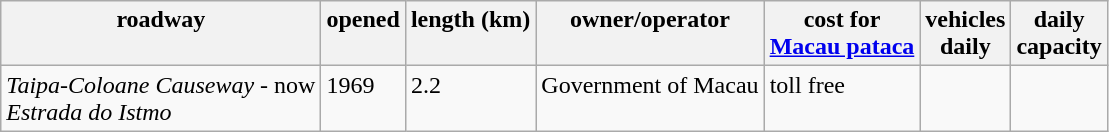<table class="wikitable">
<tr valign=top>
<th>roadway</th>
<th>opened</th>
<th>length (km)</th>
<th>owner/operator</th>
<th>cost for<br><a href='#'>Macau pataca</a></th>
<th>vehicles<br>daily</th>
<th>daily<br>capacity</th>
</tr>
<tr valign=top>
<td><em>Taipa-Coloane Causeway</em> - now<br><em>Estrada do Istmo</em></td>
<td 1968>1969</td>
<td>2.2</td>
<td>Government of Macau</td>
<td>toll free</td>
<td></td>
<td></td>
</tr>
</table>
